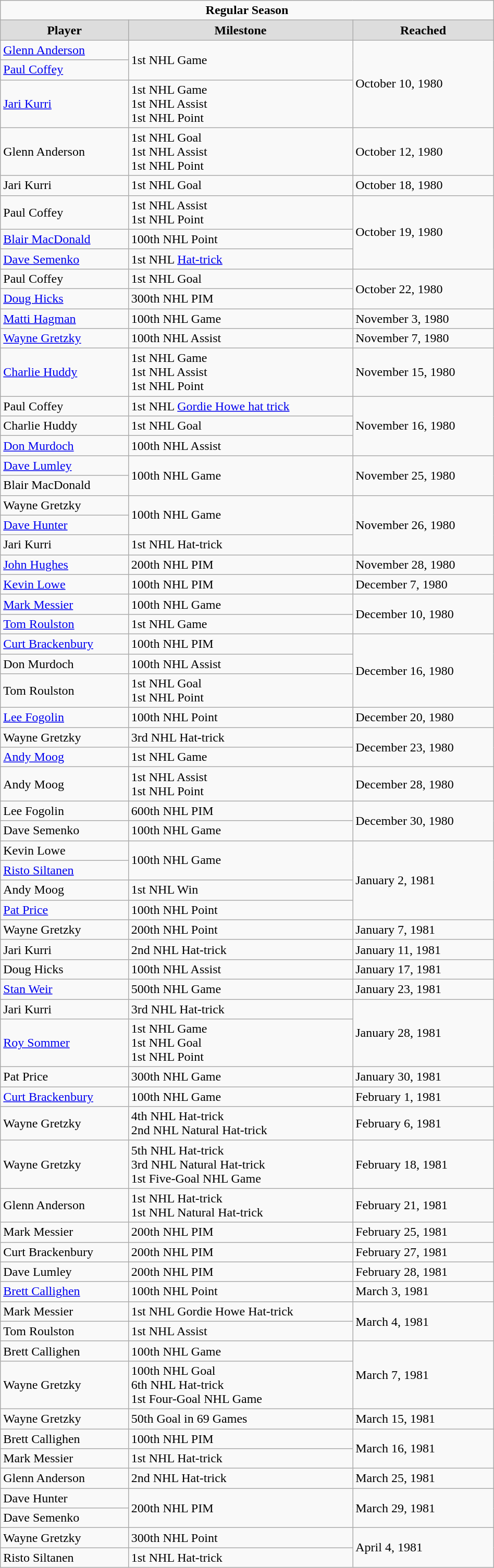<table class="wikitable" style="width:50%;">
<tr>
<td colspan="10" style="text-align:center;"><strong>Regular Season</strong></td>
</tr>
<tr style="text-align:center; background:#ddd;">
<td><strong>Player</strong></td>
<td><strong>Milestone</strong></td>
<td><strong>Reached</strong></td>
</tr>
<tr>
<td><a href='#'>Glenn Anderson</a></td>
<td rowspan="2">1st NHL Game</td>
<td rowspan="3">October 10, 1980</td>
</tr>
<tr>
<td><a href='#'>Paul Coffey</a></td>
</tr>
<tr>
<td><a href='#'>Jari Kurri</a></td>
<td>1st NHL Game<br>1st NHL Assist<br>1st NHL Point</td>
</tr>
<tr>
<td>Glenn Anderson</td>
<td>1st NHL Goal<br>1st NHL Assist<br>1st NHL Point</td>
<td>October 12, 1980</td>
</tr>
<tr>
<td>Jari Kurri</td>
<td>1st NHL Goal</td>
<td>October 18, 1980</td>
</tr>
<tr>
<td>Paul Coffey</td>
<td>1st NHL Assist<br>1st NHL Point</td>
<td rowspan="3">October 19, 1980</td>
</tr>
<tr>
<td><a href='#'>Blair MacDonald</a></td>
<td>100th NHL Point</td>
</tr>
<tr>
<td><a href='#'>Dave Semenko</a></td>
<td>1st NHL <a href='#'>Hat-trick</a></td>
</tr>
<tr>
<td>Paul Coffey</td>
<td>1st NHL Goal</td>
<td rowspan="2">October 22, 1980</td>
</tr>
<tr>
<td><a href='#'>Doug Hicks</a></td>
<td>300th NHL PIM</td>
</tr>
<tr>
<td><a href='#'>Matti Hagman</a></td>
<td>100th NHL Game</td>
<td>November 3, 1980</td>
</tr>
<tr>
<td><a href='#'>Wayne Gretzky</a></td>
<td>100th NHL Assist</td>
<td>November 7, 1980</td>
</tr>
<tr>
<td><a href='#'>Charlie Huddy</a></td>
<td>1st NHL Game<br>1st NHL Assist<br>1st NHL Point</td>
<td>November 15, 1980</td>
</tr>
<tr>
<td>Paul Coffey</td>
<td>1st NHL <a href='#'>Gordie Howe hat trick</a></td>
<td rowspan="3">November 16, 1980</td>
</tr>
<tr>
<td>Charlie Huddy</td>
<td>1st NHL Goal</td>
</tr>
<tr>
<td><a href='#'>Don Murdoch</a></td>
<td>100th NHL Assist</td>
</tr>
<tr>
<td><a href='#'>Dave Lumley</a></td>
<td rowspan="2">100th NHL Game</td>
<td rowspan="2">November 25, 1980</td>
</tr>
<tr>
<td>Blair MacDonald</td>
</tr>
<tr>
<td>Wayne Gretzky</td>
<td rowspan="2">100th NHL Game</td>
<td rowspan="3">November 26, 1980</td>
</tr>
<tr>
<td><a href='#'>Dave Hunter</a></td>
</tr>
<tr>
<td>Jari Kurri</td>
<td>1st NHL Hat-trick</td>
</tr>
<tr>
<td><a href='#'>John Hughes</a></td>
<td>200th NHL PIM</td>
<td>November 28, 1980</td>
</tr>
<tr>
<td><a href='#'>Kevin Lowe</a></td>
<td>100th NHL PIM</td>
<td>December 7, 1980</td>
</tr>
<tr>
<td><a href='#'>Mark Messier</a></td>
<td>100th NHL Game</td>
<td rowspan="2">December 10, 1980</td>
</tr>
<tr>
<td><a href='#'>Tom Roulston</a></td>
<td>1st NHL Game</td>
</tr>
<tr>
<td><a href='#'>Curt Brackenbury</a></td>
<td>100th NHL PIM</td>
<td rowspan="3">December 16, 1980</td>
</tr>
<tr>
<td>Don Murdoch</td>
<td>100th NHL Assist</td>
</tr>
<tr>
<td>Tom Roulston</td>
<td>1st NHL Goal<br>1st NHL Point</td>
</tr>
<tr>
<td><a href='#'>Lee Fogolin</a></td>
<td>100th NHL Point</td>
<td>December 20, 1980</td>
</tr>
<tr>
<td>Wayne Gretzky</td>
<td>3rd NHL Hat-trick</td>
<td rowspan="2">December 23, 1980</td>
</tr>
<tr>
<td><a href='#'>Andy Moog</a></td>
<td>1st NHL Game</td>
</tr>
<tr>
<td>Andy Moog</td>
<td>1st NHL Assist<br>1st NHL Point</td>
<td>December 28, 1980</td>
</tr>
<tr>
<td>Lee Fogolin</td>
<td>600th NHL PIM</td>
<td rowspan="2">December 30, 1980</td>
</tr>
<tr>
<td>Dave Semenko</td>
<td>100th NHL Game</td>
</tr>
<tr>
<td>Kevin Lowe</td>
<td rowspan="2">100th NHL Game</td>
<td rowspan="4">January 2, 1981</td>
</tr>
<tr>
<td><a href='#'>Risto Siltanen</a></td>
</tr>
<tr>
<td>Andy Moog</td>
<td>1st NHL Win</td>
</tr>
<tr>
<td><a href='#'>Pat Price</a></td>
<td>100th NHL Point</td>
</tr>
<tr>
<td>Wayne Gretzky</td>
<td>200th NHL Point</td>
<td>January 7, 1981</td>
</tr>
<tr>
<td>Jari Kurri</td>
<td>2nd NHL Hat-trick</td>
<td>January 11, 1981</td>
</tr>
<tr>
<td>Doug Hicks</td>
<td>100th NHL Assist</td>
<td>January 17, 1981</td>
</tr>
<tr>
<td><a href='#'>Stan Weir</a></td>
<td>500th NHL Game</td>
<td>January 23, 1981</td>
</tr>
<tr>
<td>Jari Kurri</td>
<td>3rd NHL Hat-trick</td>
<td rowspan="2">January 28, 1981</td>
</tr>
<tr>
<td><a href='#'>Roy Sommer</a></td>
<td>1st NHL Game<br>1st NHL Goal<br>1st NHL Point</td>
</tr>
<tr>
<td>Pat Price</td>
<td>300th NHL Game</td>
<td>January 30, 1981</td>
</tr>
<tr>
<td><a href='#'>Curt Brackenbury</a></td>
<td>100th NHL Game</td>
<td>February 1, 1981</td>
</tr>
<tr>
<td>Wayne Gretzky</td>
<td>4th NHL Hat-trick<br>2nd NHL Natural Hat-trick</td>
<td>February 6, 1981</td>
</tr>
<tr>
<td>Wayne Gretzky</td>
<td>5th NHL Hat-trick<br>3rd NHL Natural Hat-trick<br>1st Five-Goal NHL Game</td>
<td>February 18, 1981</td>
</tr>
<tr>
<td>Glenn Anderson</td>
<td>1st NHL Hat-trick<br>1st NHL Natural Hat-trick</td>
<td>February 21, 1981</td>
</tr>
<tr>
<td>Mark Messier</td>
<td>200th NHL PIM</td>
<td>February 25, 1981</td>
</tr>
<tr>
<td>Curt Brackenbury</td>
<td>200th NHL PIM</td>
<td>February 27, 1981</td>
</tr>
<tr>
<td>Dave Lumley</td>
<td>200th NHL PIM</td>
<td>February 28, 1981</td>
</tr>
<tr>
<td><a href='#'>Brett Callighen</a></td>
<td>100th NHL Point</td>
<td>March 3, 1981</td>
</tr>
<tr>
<td>Mark Messier</td>
<td>1st NHL Gordie Howe Hat-trick</td>
<td rowspan="2">March 4, 1981</td>
</tr>
<tr>
<td>Tom Roulston</td>
<td>1st NHL Assist</td>
</tr>
<tr>
<td>Brett Callighen</td>
<td>100th NHL Game</td>
<td rowspan="2">March 7, 1981</td>
</tr>
<tr>
<td>Wayne Gretzky</td>
<td>100th NHL Goal<br>6th NHL Hat-trick<br>1st Four-Goal NHL Game</td>
</tr>
<tr>
<td>Wayne Gretzky</td>
<td>50th Goal in 69 Games</td>
<td>March 15, 1981</td>
</tr>
<tr>
<td>Brett Callighen</td>
<td>100th NHL PIM</td>
<td rowspan="2">March 16, 1981</td>
</tr>
<tr>
<td>Mark Messier</td>
<td>1st NHL Hat-trick</td>
</tr>
<tr>
<td>Glenn Anderson</td>
<td>2nd NHL Hat-trick</td>
<td>March 25, 1981</td>
</tr>
<tr>
<td>Dave Hunter</td>
<td rowspan="2">200th NHL PIM</td>
<td rowspan="2">March 29, 1981</td>
</tr>
<tr>
<td>Dave Semenko</td>
</tr>
<tr>
<td>Wayne Gretzky</td>
<td>300th NHL Point</td>
<td rowspan="2">April 4, 1981</td>
</tr>
<tr>
<td>Risto Siltanen</td>
<td>1st NHL Hat-trick</td>
</tr>
</table>
